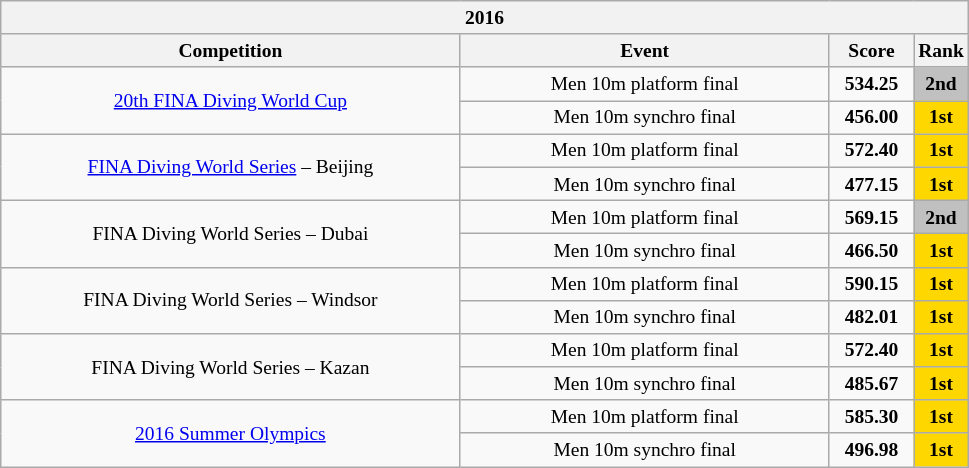<table class="wikitable" style="text-align:center; font-size:small;">
<tr>
<th colspan="4"><strong>2016</strong></th>
</tr>
<tr>
<th width="300">Competition<br></th>
<th width="240">Event</th>
<th width="50">Score</th>
<th width="30">Rank</th>
</tr>
<tr>
<td rowspan="2"><a href='#'>20th FINA Diving World Cup</a></td>
<td>Men 10m platform final</td>
<td><strong>534.25</strong></td>
<td bgcolor="silver"><strong>2nd</strong></td>
</tr>
<tr>
<td>Men 10m synchro final</td>
<td><strong>456.00</strong></td>
<td bgcolor="gold"><strong>1st</strong></td>
</tr>
<tr>
<td rowspan="2"><a href='#'>FINA Diving World Series</a> – Beijing</td>
<td>Men 10m platform final</td>
<td><strong>572.40</strong></td>
<td bgcolor="gold"><strong>1st</strong></td>
</tr>
<tr>
<td>Men 10m synchro final</td>
<td><strong>477.15</strong></td>
<td bgcolor="gold"><strong>1st</strong></td>
</tr>
<tr>
<td rowspan="2">FINA Diving World Series – Dubai</td>
<td>Men 10m platform final</td>
<td><strong>569.15</strong></td>
<td bgcolor="silver"><strong>2nd</strong></td>
</tr>
<tr>
<td>Men 10m synchro final</td>
<td><strong>466.50</strong></td>
<td bgcolor="gold"><strong>1st</strong></td>
</tr>
<tr>
<td rowspan="2">FINA Diving World Series – Windsor</td>
<td>Men 10m platform final</td>
<td><strong>590.15</strong></td>
<td bgcolor="gold"><strong>1st</strong></td>
</tr>
<tr>
<td>Men 10m synchro final</td>
<td><strong>482.01</strong></td>
<td bgcolor="gold"><strong>1st</strong></td>
</tr>
<tr>
<td rowspan="2">FINA Diving World Series – Kazan</td>
<td>Men 10m platform final</td>
<td><strong>572.40</strong></td>
<td bgcolor="gold"><strong>1st</strong></td>
</tr>
<tr>
<td>Men 10m synchro final</td>
<td><strong>485.67</strong></td>
<td bgcolor="gold"><strong>1st</strong></td>
</tr>
<tr>
<td rowspan="2"><a href='#'>2016 Summer Olympics</a></td>
<td>Men 10m platform final</td>
<td><strong>585.30</strong></td>
<td bgcolor="gold"><strong>1st</strong></td>
</tr>
<tr>
<td>Men 10m synchro final</td>
<td><strong>496.98</strong></td>
<td bgcolor="gold"><strong>1st</strong></td>
</tr>
</table>
